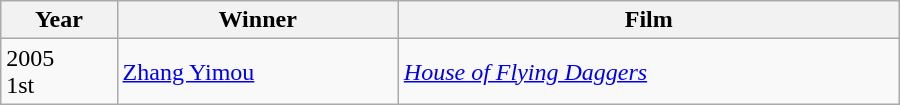<table class="wikitable" style="width:600px">
<tr>
<th>Year</th>
<th>Winner</th>
<th>Film</th>
</tr>
<tr>
<td>2005<br> 1st</td>
<td><a href='#'>Zhang Yimou</a></td>
<td><em><a href='#'>House of Flying Daggers</a></em></td>
</tr>
</table>
